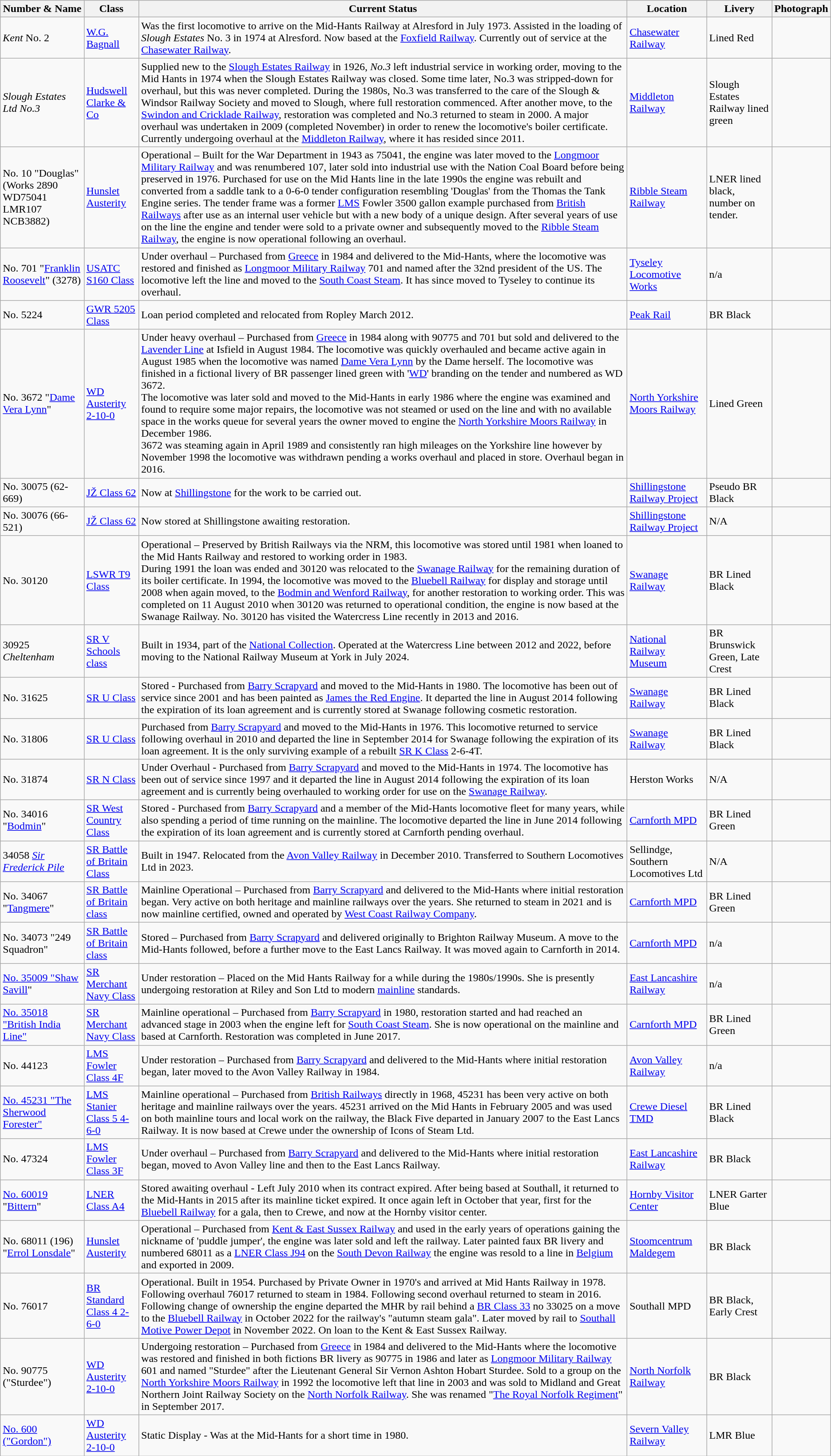<table class="wikitable">
<tr>
<th>Number & Name</th>
<th>Class</th>
<th>Current Status</th>
<th>Location</th>
<th>Livery</th>
<th>Photograph</th>
</tr>
<tr>
<td><em>Kent</em> No. 2</td>
<td><a href='#'>W.G. Bagnall</a> </td>
<td>Was the first locomotive to arrive on the Mid-Hants Railway at Alresford in July 1973. Assisted in the loading of <em>Slough Estates</em> No. 3 in 1974 at Alresford. Now based at the <a href='#'>Foxfield Railway</a>. Currently out of service at the <a href='#'>Chasewater Railway</a>.</td>
<td><a href='#'>Chasewater Railway</a></td>
<td>Lined Red</td>
<td></td>
</tr>
<tr>
<td><em>Slough Estates Ltd No.3</em></td>
<td><a href='#'>Hudswell Clarke & Co</a> </td>
<td>Supplied new to the <a href='#'>Slough Estates Railway</a> in 1926, <em>No.3</em> left industrial service in working order, moving to the Mid Hants in 1974 when the Slough Estates Railway was closed. Some time later, No.3 was stripped-down for overhaul, but this was never completed. During the 1980s, No.3 was transferred to the care of the Slough & Windsor Railway Society and moved to Slough, where full restoration commenced. After another move, to the <a href='#'>Swindon and Cricklade Railway</a>, restoration was completed and No.3 returned to steam in 2000. A major overhaul was undertaken in 2009 (completed November) in order to renew the locomotive's boiler certificate. Currently undergoing overhaul at the <a href='#'>Middleton Railway</a>, where it has resided since 2011.</td>
<td><a href='#'>Middleton Railway</a></td>
<td>Slough Estates Railway lined green</td>
<td></td>
</tr>
<tr>
<td>No. 10 "Douglas" (Works 2890 WD75041 LMR107 NCB3882)</td>
<td><a href='#'>Hunslet</a> <a href='#'>Austerity</a> </td>
<td>Operational – Built for the War Department in 1943 as 75041, the engine was later moved to the <a href='#'>Longmoor Military Railway</a> and was renumbered 107, later sold into industrial use with the Nation Coal Board before being preserved in 1976. Purchased for use on the Mid Hants line in the late 1990s the engine was rebuilt and converted from a saddle tank to a 0-6-0 tender configuration resembling 'Douglas' from the Thomas the Tank Engine series. The tender frame was a former <a href='#'>LMS</a> Fowler 3500 gallon example purchased from <a href='#'>British Railways</a> after use as an internal user vehicle but with a new body of a unique design. After several years of use on the line the engine and tender were sold to a private owner and subsequently moved to the <a href='#'>Ribble Steam Railway</a>, the engine is now operational following an overhaul.</td>
<td><a href='#'>Ribble Steam Railway</a></td>
<td>LNER lined black, number on tender.</td>
<td></td>
</tr>
<tr>
<td>No. 701 "<a href='#'>Franklin Roosevelt</a>" (3278)</td>
<td><a href='#'>USATC S160 Class</a> </td>
<td>Under overhaul – Purchased from <a href='#'>Greece</a> in 1984 and delivered to the Mid-Hants, where the locomotive was restored and finished as <a href='#'>Longmoor Military Railway</a> 701 and named after the 32nd president of the US. The locomotive left the line and moved to the <a href='#'>South Coast Steam</a>. It has since moved to Tyseley to continue its overhaul.</td>
<td><a href='#'>Tyseley Locomotive Works</a></td>
<td>n/a</td>
<td></td>
</tr>
<tr>
<td>No. 5224</td>
<td><a href='#'>GWR 5205 Class</a> </td>
<td>Loan period completed and relocated from Ropley March 2012.</td>
<td><a href='#'>Peak Rail</a></td>
<td>BR Black</td>
<td></td>
</tr>
<tr>
<td>No. 3672 "<a href='#'>Dame Vera Lynn</a>"</td>
<td><a href='#'>WD Austerity 2-10-0</a></td>
<td>Under heavy overhaul – Purchased from <a href='#'>Greece</a> in 1984 along with 90775 and 701 but sold and delivered to the <a href='#'>Lavender Line</a> at Isfield in August 1984. The locomotive was quickly overhauled and became active again in August 1985 when the locomotive was named <a href='#'>Dame Vera Lynn</a> by the Dame herself. The locomotive was finished in a fictional livery of BR passenger lined green with '<a href='#'>WD</a>' branding on the tender and numbered as WD 3672.<br>The locomotive was later sold and moved to the Mid-Hants in early 1986 where the engine was examined and found to require some major repairs, the locomotive was not steamed or used on the line and with no available space in the works queue for several years the owner moved to engine the <a href='#'>North Yorkshire Moors Railway</a> in December 1986.<br>3672 was steaming again in April 1989 and consistently ran high mileages on the Yorkshire line however by November 1998 the locomotive was withdrawn pending a works overhaul and placed in store. Overhaul began in 2016.</td>
<td><a href='#'>North Yorkshire Moors Railway</a></td>
<td>Lined Green</td>
<td></td>
</tr>
<tr>
<td>No. 30075 (62-669)</td>
<td><a href='#'>JŽ Class 62</a> </td>
<td>Now at <a href='#'>Shillingstone</a> for the work to be carried out.</td>
<td><a href='#'>Shillingstone Railway Project</a></td>
<td>Pseudo BR Black</td>
<td></td>
</tr>
<tr>
<td>No. 30076 (66-521)</td>
<td><a href='#'>JŽ Class 62</a> </td>
<td>Now stored at Shillingstone awaiting restoration.</td>
<td><a href='#'>Shillingstone Railway Project</a></td>
<td>N/A</td>
<td></td>
</tr>
<tr>
<td>No. 30120</td>
<td><a href='#'>LSWR T9 Class</a> </td>
<td>Operational – Preserved by British Railways via the NRM, this locomotive was stored until 1981 when loaned to the Mid Hants Railway and restored to working order in 1983.<br>During 1991 the loan was ended and 30120 was relocated to the <a href='#'>Swanage Railway</a> for the remaining duration of its boiler certificate. In 1994, the locomotive was moved to the <a href='#'>Bluebell Railway</a> for display and storage until 2008 when again moved, to the <a href='#'>Bodmin and Wenford Railway</a>, for another restoration to working order. This was completed on 11 August 2010 when 30120 was returned to operational condition, the engine is now based at the Swanage Railway. No. 30120 has visited the Watercress Line recently in 2013 and 2016. 
</td>
<td><a href='#'>Swanage Railway</a></td>
<td>BR Lined Black</td>
<td></td>
</tr>
<tr>
<td>30925 <em>Cheltenham</em></td>
<td><a href='#'>SR V Schools class</a> </td>
<td>Built in 1934, part of the <a href='#'>National Collection</a>. Operated at the Watercress Line between 2012 and 2022, before moving to the National Railway Museum at York in July 2024. </td>
<td><a href='#'>National Railway Museum</a></td>
<td>BR Brunswick Green, Late Crest</td>
<td></td>
</tr>
<tr>
<td>No. 31625</td>
<td><a href='#'>SR U Class</a> </td>
<td>Stored - Purchased from <a href='#'>Barry Scrapyard</a> and moved to the Mid-Hants in 1980. The locomotive has been out of service since 2001 and has been painted as <a href='#'>James the Red Engine</a>. It departed the line in August 2014 following the expiration of its loan agreement and is currently stored at Swanage following cosmetic restoration.</td>
<td><a href='#'>Swanage Railway</a></td>
<td>BR Lined Black</td>
<td></td>
</tr>
<tr>
<td>No. 31806</td>
<td><a href='#'>SR U Class</a> </td>
<td>Purchased from <a href='#'>Barry Scrapyard</a> and moved to the Mid-Hants in 1976. This locomotive returned to service following overhaul in 2010 and departed the line in September 2014 for Swanage following the expiration of its loan agreement. It is the only surviving example of a rebuilt <a href='#'>SR K Class</a> 2-6-4T.</td>
<td><a href='#'>Swanage Railway</a></td>
<td>BR Lined Black</td>
<td></td>
</tr>
<tr>
<td>No. 31874</td>
<td><a href='#'>SR N Class</a> </td>
<td>Under Overhaul - Purchased from <a href='#'>Barry Scrapyard</a> and moved to the Mid-Hants in 1974. The locomotive has been out of service since 1997 and it departed the line in August 2014 following the expiration of its loan agreement and is currently being overhauled to working order for use on the <a href='#'>Swanage Railway</a>.</td>
<td>Herston Works</td>
<td>N/A</td>
<td></td>
</tr>
<tr>
<td>No. 34016 "<a href='#'>Bodmin</a>"</td>
<td><a href='#'>SR West Country Class</a> </td>
<td>Stored - Purchased from <a href='#'>Barry Scrapyard</a> and a member of the Mid-Hants locomotive fleet for many years, while also spending a period of time running on the mainline. The locomotive departed the line in June 2014 following the expiration of its loan agreement and is currently stored at Carnforth pending overhaul.</td>
<td><a href='#'>Carnforth MPD</a></td>
<td>BR Lined Green</td>
<td></td>
</tr>
<tr>
<td>34058 <em><a href='#'>Sir Frederick Pile</a></em></td>
<td><a href='#'>SR Battle of Britain Class</a> </td>
<td>Built in 1947. Relocated from the <a href='#'>Avon Valley Railway</a> in December 2010. Transferred to Southern Locomotives Ltd in 2023. </td>
<td>Sellindge, Southern Locomotives Ltd</td>
<td>N/A</td>
<td></td>
</tr>
<tr>
<td>No. 34067 "<a href='#'>Tangmere</a>"</td>
<td><a href='#'>SR Battle of Britain class</a> </td>
<td>Mainline Operational – Purchased from <a href='#'>Barry Scrapyard</a> and delivered to the Mid-Hants where initial restoration began. Very active on both heritage and mainline railways over the years. She returned to steam in 2021 and is now mainline certified, owned and operated by <a href='#'>West Coast Railway Company</a>.</td>
<td><a href='#'>Carnforth MPD</a></td>
<td>BR Lined Green</td>
<td></td>
</tr>
<tr>
<td>No. 34073 "249 Squadron"</td>
<td><a href='#'>SR Battle of Britain class</a> </td>
<td>Stored – Purchased from <a href='#'>Barry Scrapyard</a> and delivered originally to Brighton Railway Museum. A move to the Mid-Hants followed, before a further move to the East Lancs Railway. It was moved again to Carnforth in 2014.</td>
<td><a href='#'>Carnforth MPD</a></td>
<td>n/a</td>
<td></td>
</tr>
<tr>
<td><a href='#'>No. 35009 "Shaw Savill</a>"</td>
<td><a href='#'>SR Merchant Navy Class</a> </td>
<td>Under restoration – Placed on the Mid Hants Railway for a while during the 1980s/1990s. She is presently undergoing restoration at Riley and Son Ltd to modern <a href='#'>mainline</a> standards.</td>
<td><a href='#'>East Lancashire Railway</a></td>
<td>n/a</td>
<td></td>
</tr>
<tr>
<td><a href='#'>No. 35018 "British India Line"</a></td>
<td><a href='#'>SR Merchant Navy Class</a> </td>
<td>Mainline operational – Purchased from <a href='#'>Barry Scrapyard</a> in 1980, restoration started and had reached an advanced stage in 2003 when the engine left for <a href='#'>South Coast Steam</a>. She is now operational on the mainline and based at Carnforth. Restoration was completed in June 2017.</td>
<td><a href='#'>Carnforth MPD</a></td>
<td>BR Lined Green</td>
<td></td>
</tr>
<tr>
<td>No. 44123</td>
<td><a href='#'>LMS Fowler Class 4F</a> </td>
<td>Under restoration – Purchased from <a href='#'>Barry Scrapyard</a> and delivered to the Mid-Hants where initial restoration began, later moved to the Avon Valley Railway in 1984.</td>
<td><a href='#'>Avon Valley Railway</a></td>
<td>n/a</td>
<td></td>
</tr>
<tr>
<td><a href='#'>No. 45231 "The Sherwood Forester"</a></td>
<td><a href='#'>LMS Stanier Class 5 4-6-0</a> </td>
<td>Mainline operational – Purchased from <a href='#'>British Railways</a> directly in 1968, 45231 has been very active on both heritage and mainline railways over the years. 45231 arrived on the Mid Hants in February 2005 and was used on both mainline tours and local work on the railway, the Black Five departed in January 2007 to the East Lancs Railway. It is now based at Crewe under the ownership of Icons of Steam Ltd.</td>
<td><a href='#'>Crewe Diesel TMD</a></td>
<td>BR Lined Black</td>
<td></td>
</tr>
<tr>
<td>No. 47324</td>
<td><a href='#'>LMS Fowler Class 3F</a> </td>
<td>Under overhaul – Purchased from <a href='#'>Barry Scrapyard</a> and delivered to the Mid-Hants where initial restoration began, moved to Avon Valley line and then to the East Lancs Railway.</td>
<td><a href='#'>East Lancashire Railway</a></td>
<td>BR Black</td>
<td></td>
</tr>
<tr>
<td><a href='#'>No. 60019</a> "<a href='#'>Bittern</a>"</td>
<td><a href='#'>LNER Class A4</a> </td>
<td>Stored awaiting overhaul - Left July 2010 when its contract expired. After being based at Southall, it returned to the Mid-Hants in 2015 after its mainline ticket expired. It once again left in October that year, first for the <a href='#'>Bluebell Railway</a> for a gala, then to Crewe, and now at the Hornby visitor center.</td>
<td><a href='#'>Hornby Visitor Center</a></td>
<td>LNER Garter Blue</td>
<td></td>
</tr>
<tr>
<td>No. 68011 (196) "<a href='#'>Errol Lonsdale</a>"</td>
<td><a href='#'>Hunslet</a> <a href='#'>Austerity</a> </td>
<td>Operational – Purchased from <a href='#'>Kent & East Sussex Railway</a> and used in the early years of operations gaining the nickname of 'puddle jumper', the engine was later sold and left the railway. Later painted faux BR livery and numbered 68011 as a <a href='#'>LNER Class J94</a> on the <a href='#'>South Devon Railway</a> the engine was resold to a line in <a href='#'>Belgium</a> and exported in 2009.</td>
<td><a href='#'>Stoomcentrum Maldegem</a></td>
<td>BR Black</td>
<td></td>
</tr>
<tr>
<td>No. 76017</td>
<td><a href='#'>BR Standard Class 4 2-6-0</a></td>
<td>Operational. Built in 1954. Purchased by Private Owner in 1970's and arrived at Mid Hants Railway in 1978. Following overhaul 76017 returned to steam in 1984. Following second overhaul returned to steam in 2016. Following change of ownership the engine departed the MHR by rail behind a <a href='#'>BR Class 33</a> no 33025 on a move to the <a href='#'>Bluebell Railway</a> in October 2022 for the railway's "autumn steam gala". Later moved by rail to <a href='#'>Southall Motive Power Depot</a> in November 2022. On loan to the Kent & East Sussex Railway.</td>
<td>Southall MPD</td>
<td>BR Black, Early Crest</td>
<td></td>
</tr>
<tr>
<td>No. 90775 ("Sturdee")</td>
<td><a href='#'>WD Austerity 2-10-0</a></td>
<td>Undergoing restoration – Purchased from <a href='#'>Greece</a> in 1984 and delivered to the Mid-Hants where the locomotive was restored and finished in both fictions BR livery as 90775 in 1986 and later as <a href='#'>Longmoor Military Railway</a> 601 and named "Sturdee" after the Lieutenant General Sir Vernon Ashton Hobart Sturdee. Sold to a group on the <a href='#'>North Yorkshire Moors Railway</a> in 1992 the locomotive left that line in 2003 and was sold to Midland and Great Northern Joint Railway Society on the <a href='#'>North Norfolk Railway</a>. She was renamed "<a href='#'>The Royal Norfolk Regiment</a>" in September 2017.</td>
<td><a href='#'>North Norfolk Railway</a></td>
<td>BR Black</td>
<td></td>
</tr>
<tr>
<td><a href='#'>No. 600 ("Gordon")</a></td>
<td><a href='#'>WD Austerity 2-10-0</a></td>
<td>Static Display - Was at the Mid-Hants for a short time in 1980.</td>
<td><a href='#'>Severn Valley Railway</a></td>
<td>LMR Blue</td>
<td></td>
</tr>
</table>
